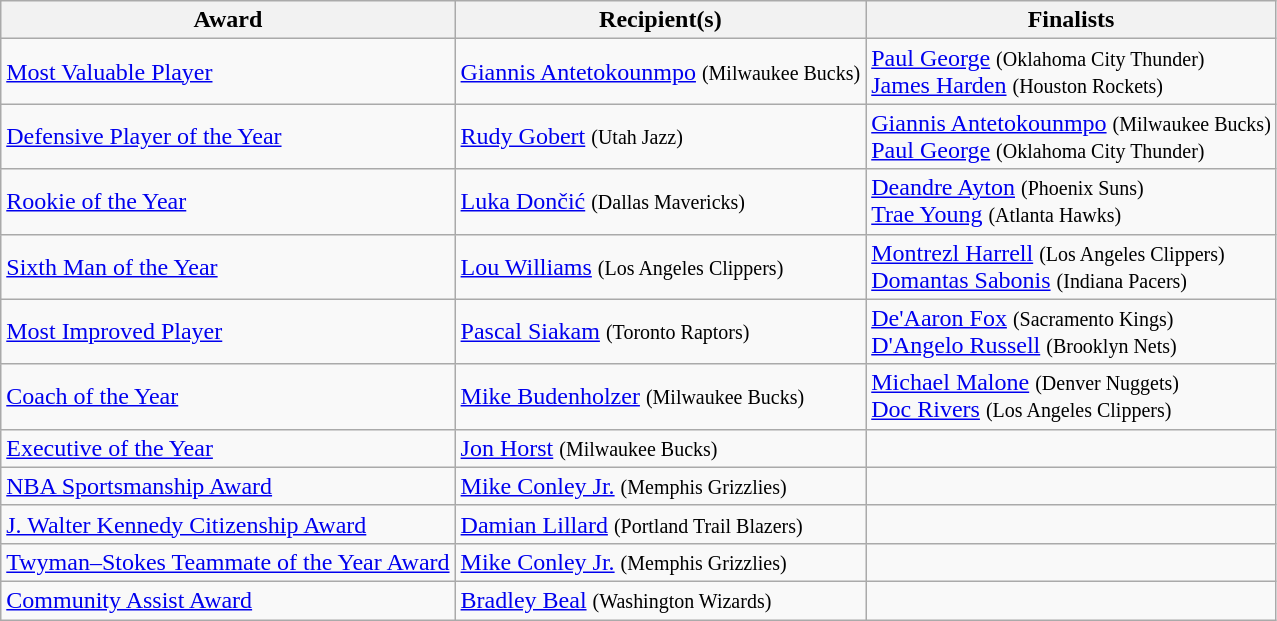<table class="wikitable">
<tr>
<th>Award</th>
<th>Recipient(s)</th>
<th>Finalists</th>
</tr>
<tr>
<td><a href='#'>Most Valuable Player</a></td>
<td><a href='#'>Giannis Antetokounmpo</a> <small>(Milwaukee Bucks)</small></td>
<td><a href='#'>Paul George</a> <small>(Oklahoma City Thunder)</small><br><a href='#'>James Harden</a> <small>(Houston Rockets)</small></td>
</tr>
<tr>
<td><a href='#'>Defensive Player of the Year</a></td>
<td><a href='#'>Rudy Gobert</a> <small>(Utah Jazz)</small></td>
<td><a href='#'>Giannis Antetokounmpo</a> <small>(Milwaukee Bucks)</small><br><a href='#'>Paul George</a> <small>(Oklahoma City Thunder)</small></td>
</tr>
<tr>
<td><a href='#'>Rookie of the Year</a></td>
<td><a href='#'>Luka Dončić</a> <small>(Dallas Mavericks)</small></td>
<td><a href='#'>Deandre Ayton</a> <small>(Phoenix Suns)</small><br><a href='#'>Trae Young</a> <small>(Atlanta Hawks)</small></td>
</tr>
<tr>
<td><a href='#'>Sixth Man of the Year</a></td>
<td><a href='#'>Lou Williams</a> <small>(Los Angeles Clippers)</small></td>
<td><a href='#'>Montrezl Harrell</a> <small>(Los Angeles Clippers)</small><br><a href='#'>Domantas Sabonis</a> <small>(Indiana Pacers)</small></td>
</tr>
<tr>
<td><a href='#'>Most Improved Player</a></td>
<td><a href='#'>Pascal Siakam</a> <small>(Toronto Raptors)</small></td>
<td><a href='#'>De'Aaron Fox</a> <small>(Sacramento Kings)</small><br><a href='#'>D'Angelo Russell</a> <small>(Brooklyn Nets)</small></td>
</tr>
<tr>
<td><a href='#'>Coach of the Year</a></td>
<td><a href='#'>Mike Budenholzer</a> <small>(Milwaukee Bucks)</small></td>
<td><a href='#'>Michael Malone</a> <small>(Denver Nuggets)</small><br><a href='#'>Doc Rivers</a> <small>(Los Angeles Clippers)</small></td>
</tr>
<tr>
<td><a href='#'>Executive of the Year</a></td>
<td><a href='#'>Jon Horst</a> <small>(Milwaukee Bucks)</small></td>
<td></td>
</tr>
<tr>
<td><a href='#'>NBA Sportsmanship Award</a></td>
<td><a href='#'>Mike Conley Jr.</a> <small>(Memphis Grizzlies)</small></td>
<td></td>
</tr>
<tr>
<td><a href='#'>J. Walter Kennedy Citizenship Award</a></td>
<td><a href='#'>Damian Lillard</a> <small>(Portland Trail Blazers)</small></td>
<td></td>
</tr>
<tr>
<td><a href='#'>Twyman–Stokes Teammate of the Year Award</a></td>
<td><a href='#'>Mike Conley Jr.</a> <small>(Memphis Grizzlies)</small></td>
<td></td>
</tr>
<tr>
<td><a href='#'>Community Assist Award</a></td>
<td><a href='#'>Bradley Beal</a> <small>(Washington Wizards)</small></td>
<td></td>
</tr>
</table>
